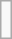<table class="wikitable" style="text-align:center">
<tr>
<td colspan="7"><br></td>
</tr>
</table>
